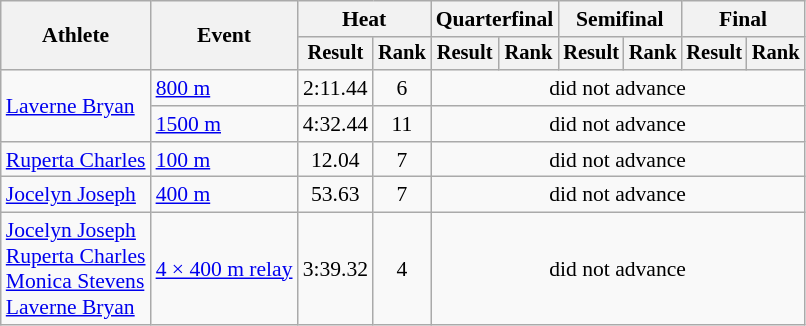<table class="wikitable" style="font-size:90%">
<tr>
<th rowspan="2">Athlete</th>
<th rowspan="2">Event</th>
<th colspan="2">Heat</th>
<th colspan="2">Quarterfinal</th>
<th colspan="2">Semifinal</th>
<th colspan="2">Final</th>
</tr>
<tr style="font-size:95%">
<th>Result</th>
<th>Rank</th>
<th>Result</th>
<th>Rank</th>
<th>Result</th>
<th>Rank</th>
<th>Result</th>
<th>Rank</th>
</tr>
<tr align=center>
<td align=left rowspan=2><a href='#'>Laverne Bryan</a></td>
<td align=left><a href='#'>800 m</a></td>
<td>2:11.44</td>
<td>6</td>
<td colspan=6>did not advance</td>
</tr>
<tr align=center>
<td align=left><a href='#'>1500 m</a></td>
<td>4:32.44</td>
<td>11</td>
<td colspan=6>did not advance</td>
</tr>
<tr align=center>
<td align=left><a href='#'>Ruperta Charles</a></td>
<td align=left><a href='#'>100 m</a></td>
<td>12.04</td>
<td>7</td>
<td colspan=6>did not advance</td>
</tr>
<tr align=center>
<td align=left><a href='#'>Jocelyn Joseph</a></td>
<td align=left><a href='#'>400 m</a></td>
<td>53.63</td>
<td>7</td>
<td colspan=6>did not advance</td>
</tr>
<tr align=center>
<td align=left><a href='#'>Jocelyn Joseph</a><br><a href='#'>Ruperta Charles</a><br><a href='#'>Monica Stevens</a><br><a href='#'>Laverne Bryan</a></td>
<td align=left><a href='#'>4 × 400 m relay</a></td>
<td>3:39.32</td>
<td>4</td>
<td colspan=6>did not advance</td>
</tr>
</table>
